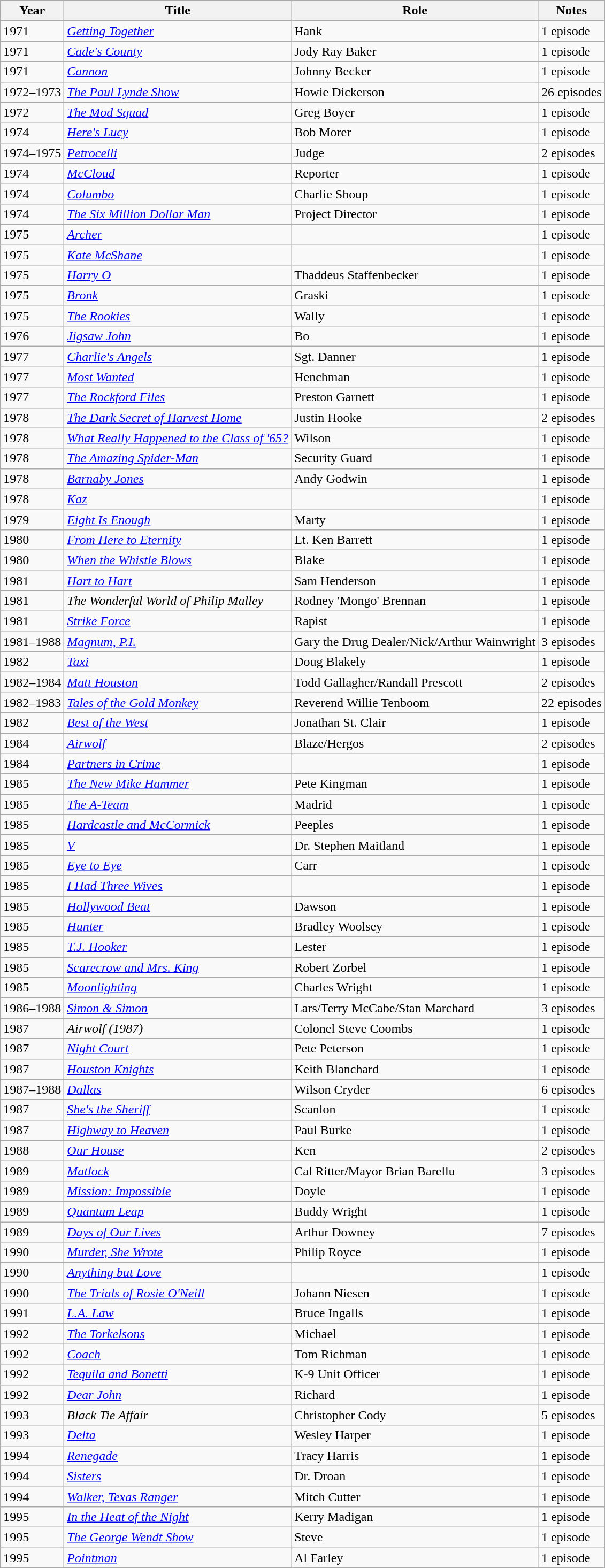<table class="wikitable">
<tr>
<th>Year</th>
<th>Title</th>
<th>Role</th>
<th>Notes</th>
</tr>
<tr>
<td>1971</td>
<td><em><a href='#'>Getting Together</a></em></td>
<td>Hank</td>
<td>1 episode</td>
</tr>
<tr>
<td>1971</td>
<td><em><a href='#'>Cade's County</a></em></td>
<td>Jody Ray Baker</td>
<td>1 episode</td>
</tr>
<tr>
<td>1971</td>
<td><em><a href='#'>Cannon</a></em></td>
<td>Johnny Becker</td>
<td>1 episode</td>
</tr>
<tr>
<td>1972–1973</td>
<td><em><a href='#'>The Paul Lynde Show</a></em></td>
<td>Howie Dickerson</td>
<td>26 episodes</td>
</tr>
<tr>
<td>1972</td>
<td><em><a href='#'>The Mod Squad</a></em></td>
<td>Greg Boyer</td>
<td>1 episode</td>
</tr>
<tr>
<td>1974</td>
<td><em><a href='#'>Here's Lucy</a></em></td>
<td>Bob Morer</td>
<td>1 episode</td>
</tr>
<tr>
<td>1974–1975</td>
<td><em><a href='#'>Petrocelli</a></em></td>
<td>Judge</td>
<td>2 episodes</td>
</tr>
<tr>
<td>1974</td>
<td><em><a href='#'>McCloud</a></em></td>
<td>Reporter</td>
<td>1 episode</td>
</tr>
<tr>
<td>1974</td>
<td><em><a href='#'>Columbo</a></em></td>
<td>Charlie Shoup</td>
<td>1 episode</td>
</tr>
<tr>
<td>1974</td>
<td><em><a href='#'>The Six Million Dollar Man</a></em></td>
<td>Project Director</td>
<td>1 episode</td>
</tr>
<tr>
<td>1975</td>
<td><em><a href='#'>Archer</a></em></td>
<td></td>
<td>1 episode</td>
</tr>
<tr>
<td>1975</td>
<td><em><a href='#'>Kate McShane</a></em></td>
<td></td>
<td>1 episode</td>
</tr>
<tr>
<td>1975</td>
<td><em><a href='#'>Harry O</a></em></td>
<td>Thaddeus Staffenbecker</td>
<td>1 episode</td>
</tr>
<tr>
<td>1975</td>
<td><em><a href='#'>Bronk</a></em></td>
<td>Graski</td>
<td>1 episode</td>
</tr>
<tr>
<td>1975</td>
<td><em><a href='#'>The Rookies</a></em></td>
<td>Wally</td>
<td>1 episode</td>
</tr>
<tr>
<td>1976</td>
<td><em><a href='#'>Jigsaw John</a></em></td>
<td>Bo</td>
<td>1 episode</td>
</tr>
<tr>
<td>1977</td>
<td><em><a href='#'>Charlie's Angels</a></em></td>
<td>Sgt. Danner</td>
<td>1 episode</td>
</tr>
<tr>
<td>1977</td>
<td><em><a href='#'>Most Wanted</a></em></td>
<td>Henchman</td>
<td>1 episode</td>
</tr>
<tr>
<td>1977</td>
<td><em><a href='#'>The Rockford Files</a></em></td>
<td>Preston Garnett</td>
<td>1 episode</td>
</tr>
<tr>
<td>1978</td>
<td><em><a href='#'>The Dark Secret of Harvest Home</a></em></td>
<td>Justin Hooke</td>
<td>2 episodes</td>
</tr>
<tr>
<td>1978</td>
<td><em><a href='#'>What Really Happened to the Class of '65?</a></em></td>
<td>Wilson</td>
<td>1 episode</td>
</tr>
<tr>
<td>1978</td>
<td><em><a href='#'>The Amazing Spider-Man</a></em></td>
<td>Security Guard</td>
<td>1 episode</td>
</tr>
<tr>
<td>1978</td>
<td><em><a href='#'>Barnaby Jones</a></em></td>
<td>Andy Godwin</td>
<td>1 episode</td>
</tr>
<tr>
<td>1978</td>
<td><em><a href='#'>Kaz</a></em></td>
<td></td>
<td>1 episode</td>
</tr>
<tr>
<td>1979</td>
<td><em><a href='#'>Eight Is Enough</a></em></td>
<td>Marty</td>
<td>1 episode</td>
</tr>
<tr>
<td>1980</td>
<td><em><a href='#'>From Here to Eternity</a></em></td>
<td>Lt. Ken Barrett</td>
<td>1 episode</td>
</tr>
<tr>
<td>1980</td>
<td><em><a href='#'>When the Whistle Blows</a></em></td>
<td>Blake</td>
<td>1 episode</td>
</tr>
<tr>
<td>1981</td>
<td><em><a href='#'>Hart to Hart</a></em></td>
<td>Sam Henderson</td>
<td>1 episode</td>
</tr>
<tr>
<td>1981</td>
<td><em>The Wonderful World of Philip Malley</em></td>
<td>Rodney 'Mongo' Brennan</td>
<td>1 episode</td>
</tr>
<tr>
<td>1981</td>
<td><em><a href='#'>Strike Force</a></em></td>
<td>Rapist</td>
<td>1 episode</td>
</tr>
<tr>
<td>1981–1988</td>
<td><em><a href='#'>Magnum, P.I.</a></em></td>
<td>Gary the Drug Dealer/Nick/Arthur Wainwright</td>
<td>3 episodes</td>
</tr>
<tr>
<td>1982</td>
<td><em><a href='#'>Taxi</a></em></td>
<td>Doug Blakely</td>
<td>1 episode</td>
</tr>
<tr>
<td>1982–1984</td>
<td><em><a href='#'>Matt Houston</a></em></td>
<td>Todd Gallagher/Randall Prescott</td>
<td>2 episodes</td>
</tr>
<tr>
<td>1982–1983</td>
<td><em><a href='#'>Tales of the Gold Monkey</a></em></td>
<td>Reverend Willie Tenboom</td>
<td>22 episodes</td>
</tr>
<tr>
<td>1982</td>
<td><em><a href='#'>Best of the West</a></em></td>
<td>Jonathan St. Clair</td>
<td>1 episode</td>
</tr>
<tr>
<td>1984</td>
<td><em><a href='#'>Airwolf</a></em></td>
<td>Blaze/Hergos</td>
<td>2 episodes</td>
</tr>
<tr>
<td>1984</td>
<td><em><a href='#'>Partners in Crime</a></em></td>
<td></td>
<td>1 episode</td>
</tr>
<tr>
<td>1985</td>
<td><em><a href='#'>The New Mike Hammer</a></em></td>
<td>Pete Kingman</td>
<td>1 episode</td>
</tr>
<tr>
<td>1985</td>
<td><em><a href='#'>The A-Team</a></em></td>
<td>Madrid</td>
<td>1 episode</td>
</tr>
<tr>
<td>1985</td>
<td><em><a href='#'>Hardcastle and McCormick</a></em></td>
<td>Peeples</td>
<td>1 episode</td>
</tr>
<tr>
<td>1985</td>
<td><em><a href='#'>V</a></em></td>
<td>Dr. Stephen Maitland</td>
<td>1 episode</td>
</tr>
<tr>
<td>1985</td>
<td><em><a href='#'>Eye to Eye</a></em></td>
<td>Carr</td>
<td>1 episode</td>
</tr>
<tr>
<td>1985</td>
<td><em><a href='#'>I Had Three Wives</a></em></td>
<td></td>
<td>1 episode</td>
</tr>
<tr>
<td>1985</td>
<td><em><a href='#'>Hollywood Beat</a></em></td>
<td>Dawson</td>
<td>1 episode</td>
</tr>
<tr>
<td>1985</td>
<td><em><a href='#'>Hunter</a></em></td>
<td>Bradley Woolsey</td>
<td>1 episode</td>
</tr>
<tr>
<td>1985</td>
<td><em><a href='#'>T.J. Hooker</a></em></td>
<td>Lester</td>
<td>1 episode</td>
</tr>
<tr>
<td>1985</td>
<td><em><a href='#'>Scarecrow and Mrs. King</a></em></td>
<td>Robert Zorbel</td>
<td>1 episode</td>
</tr>
<tr>
<td>1985</td>
<td><em><a href='#'>Moonlighting</a></em></td>
<td>Charles Wright</td>
<td>1 episode</td>
</tr>
<tr>
<td>1986–1988</td>
<td><em><a href='#'>Simon & Simon</a></em></td>
<td>Lars/Terry McCabe/Stan Marchard</td>
<td>3 episodes</td>
</tr>
<tr>
<td>1987</td>
<td><em>Airwolf (1987)</em></td>
<td>Colonel Steve Coombs</td>
<td>1 episode</td>
</tr>
<tr>
<td>1987</td>
<td><em><a href='#'>Night Court</a></em></td>
<td>Pete Peterson</td>
<td>1 episode</td>
</tr>
<tr>
<td>1987</td>
<td><em><a href='#'>Houston Knights</a></em></td>
<td>Keith Blanchard</td>
<td>1 episode</td>
</tr>
<tr>
<td>1987–1988</td>
<td><em><a href='#'>Dallas</a></em></td>
<td>Wilson Cryder</td>
<td>6 episodes</td>
</tr>
<tr>
<td>1987</td>
<td><em><a href='#'>She's the Sheriff</a></em></td>
<td>Scanlon</td>
<td>1 episode</td>
</tr>
<tr>
<td>1987</td>
<td><em><a href='#'>Highway to Heaven</a></em></td>
<td>Paul Burke</td>
<td>1 episode</td>
</tr>
<tr>
<td>1988</td>
<td><em><a href='#'>Our House</a></em></td>
<td>Ken</td>
<td>2 episodes</td>
</tr>
<tr>
<td>1989</td>
<td><em><a href='#'>Matlock</a></em></td>
<td>Cal Ritter/Mayor Brian Barellu</td>
<td>3 episodes</td>
</tr>
<tr>
<td>1989</td>
<td><em><a href='#'>Mission: Impossible</a></em></td>
<td>Doyle</td>
<td>1 episode</td>
</tr>
<tr>
<td>1989</td>
<td><em><a href='#'>Quantum Leap</a></em></td>
<td>Buddy Wright</td>
<td>1 episode</td>
</tr>
<tr>
<td>1989</td>
<td><em><a href='#'>Days of Our Lives</a></em></td>
<td>Arthur Downey</td>
<td>7 episodes</td>
</tr>
<tr>
<td>1990</td>
<td><em><a href='#'>Murder, She Wrote</a></em></td>
<td>Philip Royce</td>
<td>1 episode</td>
</tr>
<tr>
<td>1990</td>
<td><em><a href='#'>Anything but Love</a></em></td>
<td></td>
<td>1 episode</td>
</tr>
<tr>
<td>1990</td>
<td><em><a href='#'>The Trials of Rosie O'Neill</a></em></td>
<td>Johann Niesen</td>
<td>1 episode</td>
</tr>
<tr>
<td>1991</td>
<td><em><a href='#'>L.A. Law</a></em></td>
<td>Bruce Ingalls</td>
<td>1 episode</td>
</tr>
<tr>
<td>1992</td>
<td><em><a href='#'>The Torkelsons</a></em></td>
<td>Michael</td>
<td>1 episode</td>
</tr>
<tr>
<td>1992</td>
<td><em><a href='#'>Coach</a></em></td>
<td>Tom Richman</td>
<td>1 episode</td>
</tr>
<tr>
<td>1992</td>
<td><em><a href='#'>Tequila and Bonetti</a></em></td>
<td>K-9 Unit Officer</td>
<td>1 episode</td>
</tr>
<tr>
<td>1992</td>
<td><em><a href='#'>Dear John</a></em></td>
<td>Richard</td>
<td>1 episode</td>
</tr>
<tr>
<td>1993</td>
<td><em>Black Tie Affair</em></td>
<td>Christopher Cody</td>
<td>5 episodes</td>
</tr>
<tr>
<td>1993</td>
<td><em><a href='#'>Delta</a></em></td>
<td>Wesley Harper</td>
<td>1 episode</td>
</tr>
<tr>
<td>1994</td>
<td><em><a href='#'>Renegade</a></em></td>
<td>Tracy Harris</td>
<td>1 episode</td>
</tr>
<tr>
<td>1994</td>
<td><em><a href='#'>Sisters</a></em></td>
<td>Dr. Droan</td>
<td>1 episode</td>
</tr>
<tr>
<td>1994</td>
<td><em><a href='#'>Walker, Texas Ranger</a></em></td>
<td>Mitch Cutter</td>
<td>1 episode</td>
</tr>
<tr>
<td>1995</td>
<td><em><a href='#'>In the Heat of the Night</a></em></td>
<td>Kerry Madigan</td>
<td>1 episode</td>
</tr>
<tr>
<td>1995</td>
<td><em><a href='#'>The George Wendt Show</a></em></td>
<td>Steve</td>
<td>1 episode</td>
</tr>
<tr>
<td>1995</td>
<td><em><a href='#'>Pointman</a></em></td>
<td>Al Farley</td>
<td>1 episode</td>
</tr>
</table>
